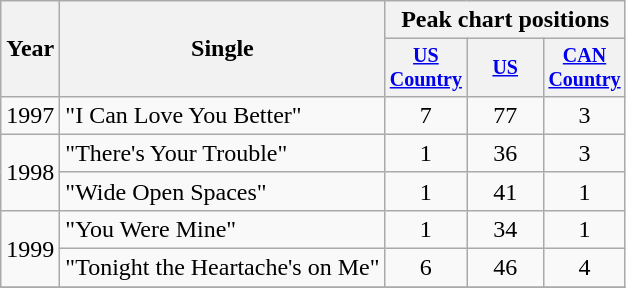<table class="wikitable" style="text-align:center;">
<tr>
<th rowspan="2">Year</th>
<th rowspan="2">Single</th>
<th colspan="3">Peak chart positions</th>
</tr>
<tr style="font-size:smaller;">
<th width="45"><a href='#'>US Country</a></th>
<th width="45"><a href='#'>US</a></th>
<th width="45"><a href='#'>CAN Country</a></th>
</tr>
<tr>
<td>1997</td>
<td align="left">"I Can Love You Better"</td>
<td>7</td>
<td>77</td>
<td>3</td>
</tr>
<tr>
<td rowspan="2">1998</td>
<td align="left">"There's Your Trouble"</td>
<td>1</td>
<td>36</td>
<td>3</td>
</tr>
<tr>
<td align="left">"Wide Open Spaces"</td>
<td>1</td>
<td>41</td>
<td>1</td>
</tr>
<tr>
<td rowspan="2">1999</td>
<td align="left">"You Were Mine"</td>
<td>1</td>
<td>34</td>
<td>1</td>
</tr>
<tr>
<td align="left">"Tonight the Heartache's on Me"</td>
<td>6</td>
<td>46</td>
<td>4</td>
</tr>
<tr>
</tr>
</table>
